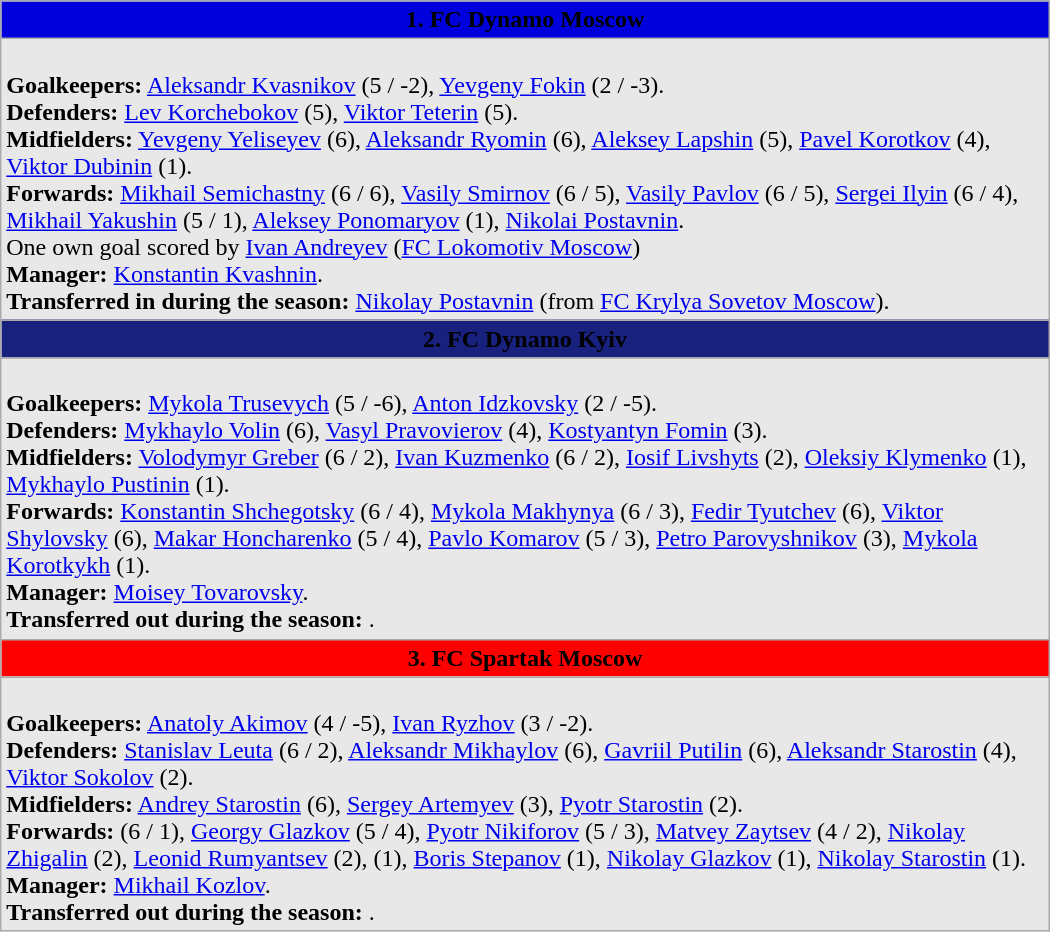<table class="wikitable" style="width:700px;">
<tr style="background:#00d;">
<td style="text-align:center; width:700px;"><span> <strong>1. FC Dynamo Moscow</strong> </span></td>
</tr>
<tr style="background:#e8e8e8;">
<td style="text-align:left; width:700px;"><br><strong>Goalkeepers:</strong> <a href='#'>Aleksandr Kvasnikov</a> (5 / -2), <a href='#'>Yevgeny Fokin</a> (2 / -3).<br>
<strong>Defenders:</strong> <a href='#'>Lev Korchebokov</a> (5), <a href='#'>Viktor Teterin</a> (5).<br>
<strong>Midfielders:</strong> <a href='#'>Yevgeny Yeliseyev</a> (6), <a href='#'>Aleksandr Ryomin</a> (6), <a href='#'>Aleksey Lapshin</a> (5), <a href='#'>Pavel Korotkov</a> (4), <a href='#'>Viktor Dubinin</a> (1).<br>
<strong>Forwards:</strong> <a href='#'>Mikhail Semichastny</a> (6 / 6), <a href='#'>Vasily Smirnov</a> (6 / 5), <a href='#'>Vasily Pavlov</a> (6 / 5), <a href='#'>Sergei Ilyin</a> (6 / 4), <a href='#'>Mikhail Yakushin</a> (5 / 1), <a href='#'>Aleksey Ponomaryov</a> (1), <a href='#'>Nikolai Postavnin</a>.<br>One own goal scored by <a href='#'>Ivan Andreyev</a> (<a href='#'>FC Lokomotiv Moscow</a>)<br><strong>Manager:</strong> <a href='#'>Konstantin Kvashnin</a>.<br><strong>Transferred in during the season:</strong> <a href='#'>Nikolay Postavnin</a> (from <a href='#'>FC Krylya Sovetov Moscow</a>).</td>
</tr>
<tr style="background:#19217f;">
<td style="text-align:center; width:700px;"><span> <strong>2. FC Dynamo Kyiv</strong> </span></td>
</tr>
<tr style="background:#e8e8e8;">
<td style="text-align:left; width:700px;"><br><strong>Goalkeepers:</strong> <a href='#'>Mykola Trusevych</a> (5 / -6), <a href='#'>Anton Idzkovsky</a> (2 / -5).<br>
<strong>Defenders:</strong> <a href='#'>Mykhaylo Volin</a> (6), <a href='#'>Vasyl Pravovierov</a> (4), <a href='#'>Kostyantyn Fomin</a> (3).<br>
<strong>Midfielders:</strong> <a href='#'>Volodymyr Greber</a> (6 / 2), <a href='#'>Ivan Kuzmenko</a> (6 / 2), <a href='#'>Iosif Livshyts</a> (2), <a href='#'>Oleksiy Klymenko</a> (1), <a href='#'>Mykhaylo Pustinin</a> (1).<br>
<strong>Forwards:</strong> <a href='#'>Konstantin Shchegotsky</a> (6 / 4), <a href='#'>Mykola Makhynya</a> (6 / 3), <a href='#'>Fedir Tyutchev</a> (6), <a href='#'>Viktor Shylovsky</a> (6), <a href='#'>Makar Honcharenko</a> (5 / 4), <a href='#'>Pavlo Komarov</a> (5 / 3), <a href='#'>Petro Parovyshnikov</a> (3), <a href='#'>Mykola Korotkykh</a> (1).<br><strong>Manager:</strong> <a href='#'>Moisey Tovarovsky</a>.<br><strong>Transferred out during the season:</strong> .</td>
</tr>
<tr style="background:#f00;">
<td style="text-align:center; width:700px;"><span> <strong>3. FC Spartak Moscow</strong> </span></td>
</tr>
<tr style="background:#e8e8e8;">
<td style="text-align:left; width:700px;"><br><strong>Goalkeepers:</strong> <a href='#'>Anatoly Akimov</a> (4 / -5), <a href='#'>Ivan Ryzhov</a> (3 / -2).<br>
<strong>Defenders:</strong> <a href='#'>Stanislav Leuta</a> (6 / 2), <a href='#'>Aleksandr Mikhaylov</a> (6), <a href='#'>Gavriil Putilin</a> (6), <a href='#'>Aleksandr Starostin</a> (4), <a href='#'>Viktor Sokolov</a> (2).<br>
<strong>Midfielders:</strong> <a href='#'>Andrey Starostin</a> (6), <a href='#'>Sergey Artemyev</a> (3), <a href='#'>Pyotr Starostin</a> (2).<br>
<strong>Forwards:</strong>  (6 / 1), <a href='#'>Georgy Glazkov</a> (5 / 4), <a href='#'>Pyotr Nikiforov</a> (5 / 3), <a href='#'>Matvey Zaytsev</a> (4 / 2), <a href='#'>Nikolay Zhigalin</a> (2), <a href='#'>Leonid Rumyantsev</a> (2),  (1), <a href='#'>Boris Stepanov</a> (1), <a href='#'>Nikolay Glazkov</a> (1), <a href='#'>Nikolay Starostin</a> (1).<br><strong>Manager:</strong> <a href='#'>Mikhail Kozlov</a>.<br><strong>Transferred out during the season:</strong> .</td>
</tr>
</table>
